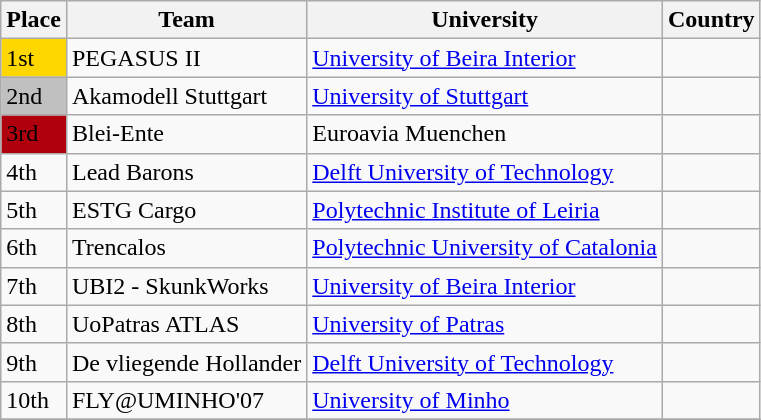<table class="wikitable" border="1">
<tr>
<th>Place</th>
<th>Team</th>
<th>University</th>
<th>Country</th>
</tr>
<tr --->
<td bgcolor=gold>1st</td>
<td>PEGASUS II</td>
<td><a href='#'>University of Beira Interior</a></td>
<td></td>
</tr>
<tr --->
<td bgcolor=silver>2nd</td>
<td>Akamodell Stuttgart</td>
<td><a href='#'>University of Stuttgart</a></td>
<td></td>
</tr>
<tr --->
<td bgcolor=bronze>3rd</td>
<td>Blei-Ente</td>
<td>Euroavia Muenchen</td>
<td></td>
</tr>
<tr --->
<td>4th</td>
<td>Lead Barons</td>
<td><a href='#'>Delft University of Technology</a></td>
<td></td>
</tr>
<tr --->
<td>5th</td>
<td>ESTG Cargo</td>
<td><a href='#'>Polytechnic Institute of Leiria</a></td>
<td></td>
</tr>
<tr --->
<td>6th</td>
<td>Trencalos</td>
<td><a href='#'>Polytechnic University of Catalonia</a></td>
<td></td>
</tr>
<tr --->
<td>7th</td>
<td>UBI2 - SkunkWorks</td>
<td><a href='#'>University of Beira Interior</a></td>
<td></td>
</tr>
<tr --->
<td>8th</td>
<td>UoPatras ATLAS</td>
<td><a href='#'>University of Patras</a></td>
<td></td>
</tr>
<tr --->
<td>9th</td>
<td>De vliegende Hollander</td>
<td><a href='#'>Delft University of Technology</a></td>
<td></td>
</tr>
<tr --->
<td>10th</td>
<td>FLY@UMINHO'07</td>
<td><a href='#'>University of Minho</a></td>
<td></td>
</tr>
<tr --->
</tr>
</table>
